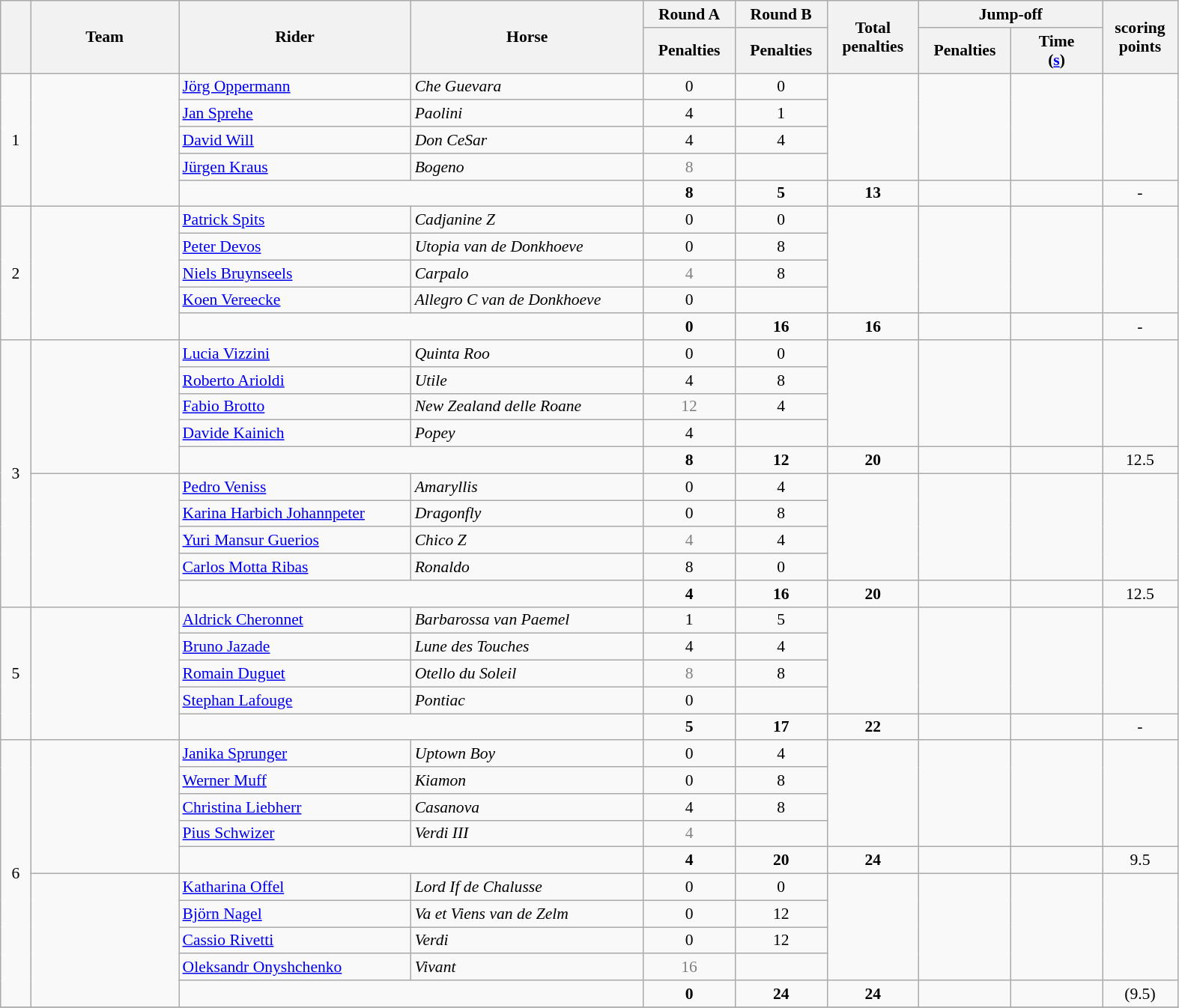<table class="wikitable" style="font-size: 90%">
<tr>
<th rowspan=2 width=20></th>
<th rowspan=2 width=125>Team</th>
<th rowspan=2 width=200>Rider</th>
<th rowspan=2 width=200>Horse</th>
<th>Round A</th>
<th>Round B</th>
<th rowspan=2 width=75>Total penalties</th>
<th colspan=2>Jump-off</th>
<th rowspan=2 width=60>scoring<br>points</th>
</tr>
<tr>
<th width=75>Penalties</th>
<th width=75>Penalties</th>
<th width=75>Penalties</th>
<th width=75>Time<br>(<a href='#'>s</a>)</th>
</tr>
<tr>
<td rowspan=5 align=center>1</td>
<td rowspan=5></td>
<td><a href='#'>Jörg Oppermann</a></td>
<td><em>Che Guevara</em></td>
<td align=center>0</td>
<td align=center>0</td>
<td rowspan=4></td>
<td rowspan=4></td>
<td rowspan=4></td>
<td rowspan=4></td>
</tr>
<tr>
<td><a href='#'>Jan Sprehe</a></td>
<td><em>Paolini</em></td>
<td align=center>4</td>
<td align=center>1</td>
</tr>
<tr>
<td><a href='#'>David Will</a></td>
<td><em>Don CeSar</em></td>
<td align=center>4</td>
<td align=center>4</td>
</tr>
<tr>
<td><a href='#'>Jürgen Kraus</a></td>
<td><em>Bogeno</em></td>
<td align=center style=color:gray>8</td>
<td align=center></td>
</tr>
<tr>
<td colspan=2></td>
<td align=center><strong>8</strong></td>
<td align=center><strong>5</strong></td>
<td align=center><strong>13</strong></td>
<td></td>
<td></td>
<td align=center>-</td>
</tr>
<tr>
<td rowspan=5 align=center>2</td>
<td rowspan=5></td>
<td><a href='#'>Patrick Spits</a></td>
<td><em>Cadjanine Z</em></td>
<td align=center>0</td>
<td align=center>0</td>
<td rowspan=4></td>
<td rowspan=4></td>
<td rowspan=4></td>
<td rowspan=4></td>
</tr>
<tr>
<td><a href='#'>Peter Devos</a></td>
<td><em>Utopia van de Donkhoeve</em></td>
<td align=center>0</td>
<td align=center>8</td>
</tr>
<tr>
<td><a href='#'>Niels Bruynseels</a></td>
<td><em>Carpalo</em></td>
<td align=center style=color:gray>4</td>
<td align=center>8</td>
</tr>
<tr>
<td><a href='#'>Koen Vereecke</a></td>
<td><em>Allegro C van de Donkhoeve</em></td>
<td align=center>0</td>
<td align=center></td>
</tr>
<tr>
<td colspan=2></td>
<td align=center><strong>0</strong></td>
<td align=center><strong>16</strong></td>
<td align=center><strong>16</strong></td>
<td></td>
<td></td>
<td align=center>-</td>
</tr>
<tr>
<td rowspan=10 align=center>3</td>
<td rowspan=5></td>
<td><a href='#'>Lucia Vizzini</a></td>
<td><em>Quinta Roo</em></td>
<td align=center>0</td>
<td align=center>0</td>
<td rowspan=4></td>
<td rowspan=4></td>
<td rowspan=4></td>
<td rowspan=4></td>
</tr>
<tr>
<td><a href='#'>Roberto Arioldi</a></td>
<td><em>Utile</em></td>
<td align=center>4</td>
<td align=center>8</td>
</tr>
<tr>
<td><a href='#'>Fabio Brotto</a></td>
<td><em>New Zealand delle Roane</em></td>
<td align=center style=color:gray>12</td>
<td align=center>4</td>
</tr>
<tr>
<td><a href='#'>Davide Kainich</a></td>
<td><em>Popey</em></td>
<td align=center>4</td>
<td align=center></td>
</tr>
<tr>
<td colspan=2></td>
<td align=center><strong>8</strong></td>
<td align=center><strong>12</strong></td>
<td align=center><strong>20</strong></td>
<td></td>
<td></td>
<td align=center>12.5</td>
</tr>
<tr>
<td rowspan=5></td>
<td><a href='#'>Pedro Veniss</a></td>
<td><em>Amaryllis</em></td>
<td align=center>0</td>
<td align=center>4</td>
<td rowspan=4></td>
<td rowspan=4></td>
<td rowspan=4></td>
<td rowspan=4></td>
</tr>
<tr>
<td><a href='#'>Karina Harbich Johannpeter</a></td>
<td><em>Dragonfly</em></td>
<td align=center>0</td>
<td align=center>8</td>
</tr>
<tr>
<td><a href='#'>Yuri Mansur Guerios</a></td>
<td><em>Chico Z</em></td>
<td align=center style=color:gray>4</td>
<td align=center>4</td>
</tr>
<tr>
<td><a href='#'>Carlos Motta Ribas</a></td>
<td><em>Ronaldo</em></td>
<td align=center>8</td>
<td align=center>0</td>
</tr>
<tr>
<td colspan=2></td>
<td align=center><strong>4</strong></td>
<td align=center><strong>16</strong></td>
<td align=center><strong>20</strong></td>
<td></td>
<td></td>
<td align=center>12.5</td>
</tr>
<tr>
<td rowspan=5 align=center>5</td>
<td rowspan=5></td>
<td><a href='#'>Aldrick Cheronnet</a></td>
<td><em>Barbarossa van Paemel</em></td>
<td align=center>1</td>
<td align=center>5</td>
<td rowspan=4></td>
<td rowspan=4></td>
<td rowspan=4></td>
<td rowspan=4></td>
</tr>
<tr>
<td><a href='#'>Bruno Jazade</a></td>
<td><em>Lune des Touches</em></td>
<td align=center>4</td>
<td align=center>4</td>
</tr>
<tr>
<td><a href='#'>Romain Duguet</a></td>
<td><em>Otello du Soleil</em></td>
<td align=center style=color:gray>8</td>
<td align=center>8</td>
</tr>
<tr>
<td><a href='#'>Stephan Lafouge</a></td>
<td><em>Pontiac</em></td>
<td align=center>0</td>
<td align=center></td>
</tr>
<tr>
<td colspan=2></td>
<td align=center><strong>5</strong></td>
<td align=center><strong>17</strong></td>
<td align=center><strong>22</strong></td>
<td></td>
<td></td>
<td align=center>-</td>
</tr>
<tr>
<td rowspan=10 align=center>6</td>
<td rowspan=5></td>
<td><a href='#'>Janika Sprunger</a></td>
<td><em>Uptown Boy</em></td>
<td align=center>0</td>
<td align=center>4</td>
<td rowspan=4></td>
<td rowspan=4></td>
<td rowspan=4></td>
<td rowspan=4></td>
</tr>
<tr>
<td><a href='#'>Werner Muff</a></td>
<td><em>Kiamon</em></td>
<td align=center>0</td>
<td align=center>8</td>
</tr>
<tr>
<td><a href='#'>Christina Liebherr</a></td>
<td><em>Casanova</em></td>
<td align=center>4</td>
<td align=center>8</td>
</tr>
<tr>
<td><a href='#'>Pius Schwizer</a></td>
<td><em>Verdi III</em></td>
<td align=center style=color:gray>4</td>
<td align=center></td>
</tr>
<tr>
<td colspan=2></td>
<td align=center><strong>4</strong></td>
<td align=center><strong>20</strong></td>
<td align=center><strong>24</strong></td>
<td></td>
<td></td>
<td align=center>9.5</td>
</tr>
<tr>
<td rowspan=5></td>
<td><a href='#'>Katharina Offel</a></td>
<td><em>Lord If de Chalusse</em></td>
<td align=center>0</td>
<td align=center>0</td>
<td rowspan=4></td>
<td rowspan=4></td>
<td rowspan=4></td>
<td rowspan=4></td>
</tr>
<tr>
<td><a href='#'>Björn Nagel</a></td>
<td><em>Va et Viens van de Zelm</em></td>
<td align=center>0</td>
<td align=center>12</td>
</tr>
<tr>
<td><a href='#'>Cassio Rivetti</a></td>
<td><em>Verdi</em></td>
<td align=center>0</td>
<td align=center>12</td>
</tr>
<tr>
<td><a href='#'>Oleksandr Onyshchenko</a></td>
<td><em>Vivant</em></td>
<td align=center style=color:gray>16</td>
<td align=center></td>
</tr>
<tr>
<td colspan=2></td>
<td align=center><strong>0</strong></td>
<td align=center><strong>24</strong></td>
<td align=center><strong>24</strong></td>
<td></td>
<td></td>
<td align=center>(9.5)</td>
</tr>
<tr>
</tr>
</table>
